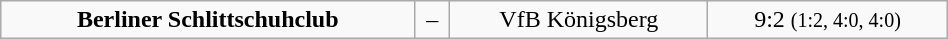<table class="wikitable" width="50%">
<tr align="center">
<td><strong>Berliner Schlittschuhclub</strong></td>
<td>–</td>
<td>VfB Königsberg</td>
<td>9:2 <small>(1:2, 4:0, 4:0)</small></td>
</tr>
</table>
